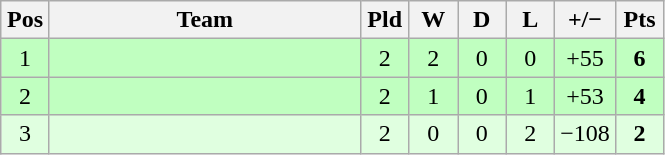<table class="wikitable" style="text-align:center">
<tr>
<th width=25>Pos</th>
<th width=200>Team</th>
<th width=25>Pld</th>
<th width=25>W</th>
<th width=25>D</th>
<th width=25>L</th>
<th width=25>+/−</th>
<th width=25>Pts</th>
</tr>
<tr bgcolor="C0FFC0">
<td>1</td>
<td style="text-align:left"></td>
<td>2</td>
<td>2</td>
<td>0</td>
<td>0</td>
<td>+55</td>
<td><strong>6</strong></td>
</tr>
<tr bgcolor="C0FFC0">
<td>2</td>
<td style="text-align:left"></td>
<td>2</td>
<td>1</td>
<td>0</td>
<td>1</td>
<td>+53</td>
<td><strong>4</strong></td>
</tr>
<tr bgcolor="E0FFE0">
<td>3</td>
<td style="text-align:left"></td>
<td>2</td>
<td>0</td>
<td>0</td>
<td>2</td>
<td>−108</td>
<td><strong>2</strong></td>
</tr>
</table>
